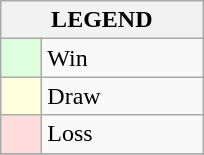<table class="wikitable" border="1">
<tr>
<th colspan="2">LEGEND</th>
</tr>
<tr>
<td style="background:#ddffdd;" width=20> </td>
<td width=100>Win</td>
</tr>
<tr>
<td style="background:#ffffdd"  width=20> </td>
<td width=100>Draw</td>
</tr>
<tr>
<td style="background:#ffdddd;" width=20> </td>
<td width=100>Loss</td>
</tr>
<tr>
</tr>
</table>
